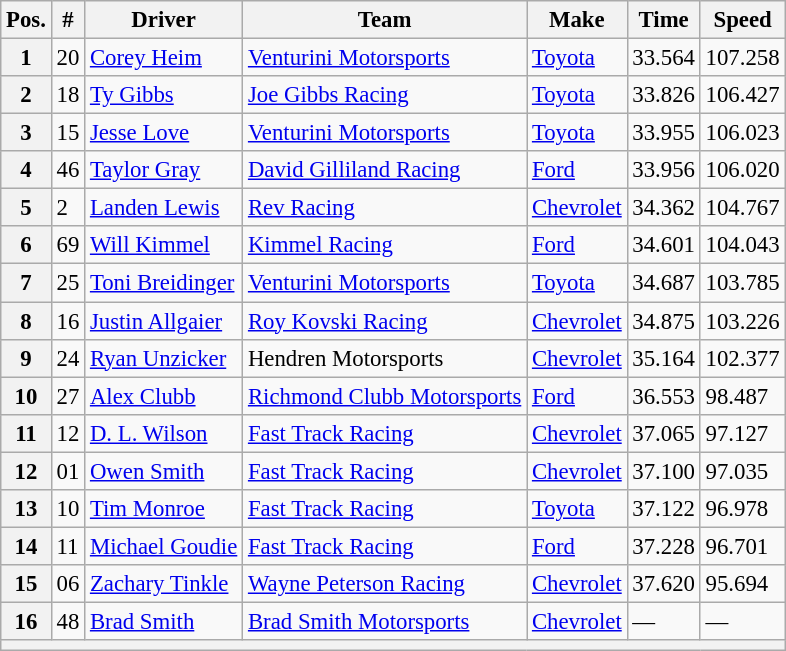<table class="wikitable" style="font-size:95%">
<tr>
<th>Pos.</th>
<th>#</th>
<th>Driver</th>
<th>Team</th>
<th>Make</th>
<th>Time</th>
<th>Speed</th>
</tr>
<tr>
<th>1</th>
<td>20</td>
<td><a href='#'>Corey Heim</a></td>
<td><a href='#'>Venturini Motorsports</a></td>
<td><a href='#'>Toyota</a></td>
<td>33.564</td>
<td>107.258</td>
</tr>
<tr>
<th>2</th>
<td>18</td>
<td><a href='#'>Ty Gibbs</a></td>
<td><a href='#'>Joe Gibbs Racing</a></td>
<td><a href='#'>Toyota</a></td>
<td>33.826</td>
<td>106.427</td>
</tr>
<tr>
<th>3</th>
<td>15</td>
<td><a href='#'>Jesse Love</a></td>
<td><a href='#'>Venturini Motorsports</a></td>
<td><a href='#'>Toyota</a></td>
<td>33.955</td>
<td>106.023</td>
</tr>
<tr>
<th>4</th>
<td>46</td>
<td><a href='#'>Taylor Gray</a></td>
<td><a href='#'>David Gilliland Racing</a></td>
<td><a href='#'>Ford</a></td>
<td>33.956</td>
<td>106.020</td>
</tr>
<tr>
<th>5</th>
<td>2</td>
<td><a href='#'>Landen Lewis</a></td>
<td><a href='#'>Rev Racing</a></td>
<td><a href='#'>Chevrolet</a></td>
<td>34.362</td>
<td>104.767</td>
</tr>
<tr>
<th>6</th>
<td>69</td>
<td><a href='#'>Will Kimmel</a></td>
<td><a href='#'>Kimmel Racing</a></td>
<td><a href='#'>Ford</a></td>
<td>34.601</td>
<td>104.043</td>
</tr>
<tr>
<th>7</th>
<td>25</td>
<td><a href='#'>Toni Breidinger</a></td>
<td><a href='#'>Venturini Motorsports</a></td>
<td><a href='#'>Toyota</a></td>
<td>34.687</td>
<td>103.785</td>
</tr>
<tr>
<th>8</th>
<td>16</td>
<td><a href='#'>Justin Allgaier</a></td>
<td><a href='#'>Roy Kovski Racing</a></td>
<td><a href='#'>Chevrolet</a></td>
<td>34.875</td>
<td>103.226</td>
</tr>
<tr>
<th>9</th>
<td>24</td>
<td><a href='#'>Ryan Unzicker</a></td>
<td>Hendren Motorsports</td>
<td><a href='#'>Chevrolet</a></td>
<td>35.164</td>
<td>102.377</td>
</tr>
<tr>
<th>10</th>
<td>27</td>
<td><a href='#'>Alex Clubb</a></td>
<td><a href='#'>Richmond Clubb Motorsports</a></td>
<td><a href='#'>Ford</a></td>
<td>36.553</td>
<td>98.487</td>
</tr>
<tr>
<th>11</th>
<td>12</td>
<td><a href='#'>D. L. Wilson</a></td>
<td><a href='#'>Fast Track Racing</a></td>
<td><a href='#'>Chevrolet</a></td>
<td>37.065</td>
<td>97.127</td>
</tr>
<tr>
<th>12</th>
<td>01</td>
<td><a href='#'>Owen Smith</a></td>
<td><a href='#'>Fast Track Racing</a></td>
<td><a href='#'>Chevrolet</a></td>
<td>37.100</td>
<td>97.035</td>
</tr>
<tr>
<th>13</th>
<td>10</td>
<td><a href='#'>Tim Monroe</a></td>
<td><a href='#'>Fast Track Racing</a></td>
<td><a href='#'>Toyota</a></td>
<td>37.122</td>
<td>96.978</td>
</tr>
<tr>
<th>14</th>
<td>11</td>
<td><a href='#'>Michael Goudie</a></td>
<td><a href='#'>Fast Track Racing</a></td>
<td><a href='#'>Ford</a></td>
<td>37.228</td>
<td>96.701</td>
</tr>
<tr>
<th>15</th>
<td>06</td>
<td><a href='#'>Zachary Tinkle</a></td>
<td><a href='#'>Wayne Peterson Racing</a></td>
<td><a href='#'>Chevrolet</a></td>
<td>37.620</td>
<td>95.694</td>
</tr>
<tr>
<th>16</th>
<td>48</td>
<td><a href='#'>Brad Smith</a></td>
<td><a href='#'>Brad Smith Motorsports</a></td>
<td><a href='#'>Chevrolet</a></td>
<td>—</td>
<td>—</td>
</tr>
<tr>
<th colspan="7"></th>
</tr>
</table>
